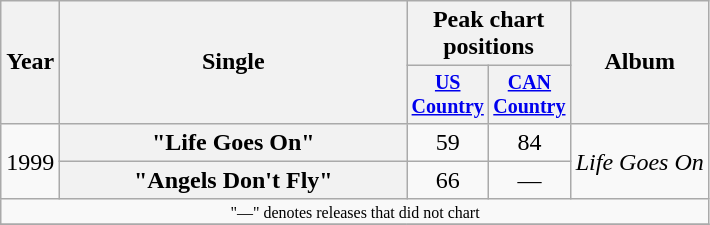<table class="wikitable plainrowheaders" style="text-align:center;">
<tr>
<th rowspan="2">Year</th>
<th rowspan="2" style="width:14em;">Single</th>
<th colspan="2">Peak chart<br>positions</th>
<th rowspan="2">Album</th>
</tr>
<tr style="font-size:smaller;">
<th width="45"><a href='#'>US Country</a></th>
<th width="45"><a href='#'>CAN Country</a></th>
</tr>
<tr>
<td rowspan="2">1999</td>
<th scope="row">"Life Goes On"</th>
<td>59</td>
<td>84</td>
<td align="left" rowspan="2"><em>Life Goes On</em> </td>
</tr>
<tr>
<th scope="row">"Angels Don't Fly"</th>
<td>66</td>
<td>—</td>
</tr>
<tr>
<td colspan="10" style="font-size:8pt">"—" denotes releases that did not chart</td>
</tr>
<tr>
</tr>
</table>
